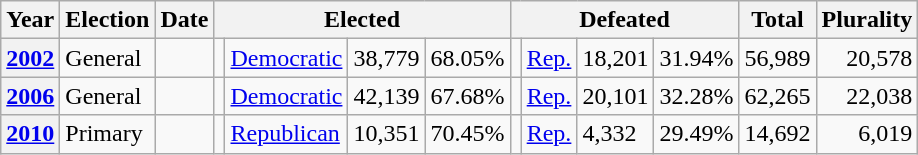<table class="wikitable">
<tr>
<th>Year</th>
<th>Election</th>
<th>Date</th>
<th colspan="4">Elected</th>
<th colspan="4">Defeated</th>
<th>Total</th>
<th>Plurality</th>
</tr>
<tr>
<th valign="top"><a href='#'>2002</a></th>
<td valign="top">General</td>
<td valign="top"></td>
<td valign="top"></td>
<td valign="top" ><a href='#'>Democratic</a></td>
<td valign="top" align="right">38,779</td>
<td valign="top" align="right">68.05%</td>
<td valign="top"></td>
<td valign="top" ><a href='#'>Rep.</a></td>
<td valign="top" align="right">18,201</td>
<td valign="top" align="right">31.94%</td>
<td valign="top" align="right">56,989</td>
<td valign="top" align="right">20,578</td>
</tr>
<tr>
<th valign="top"><a href='#'>2006</a></th>
<td valign="top">General</td>
<td valign="top"></td>
<td valign="top"></td>
<td valign="top" ><a href='#'>Democratic</a></td>
<td valign="top" align="right">42,139</td>
<td valign="top" align="right">67.68%</td>
<td valign="top"></td>
<td valign="top" ><a href='#'>Rep.</a></td>
<td valign="top" align="right">20,101</td>
<td valign="top" align="right">32.28%</td>
<td valign="top" align="right">62,265</td>
<td valign="top" align="right">22,038</td>
</tr>
<tr>
<th valign="top"><a href='#'>2010</a></th>
<td valign="top">Primary</td>
<td valign="top"></td>
<td valign="top"></td>
<td valign="top" ><a href='#'>Republican</a></td>
<td valign="top" align="right">10,351</td>
<td valign="top" align="right">70.45%</td>
<td valign="top"></td>
<td valign="top" ><a href='#'>Rep.</a></td>
<td>4,332</td>
<td>29.49%</td>
<td valign="top" align="right">14,692</td>
<td valign="top" align="right">6,019</td>
</tr>
</table>
